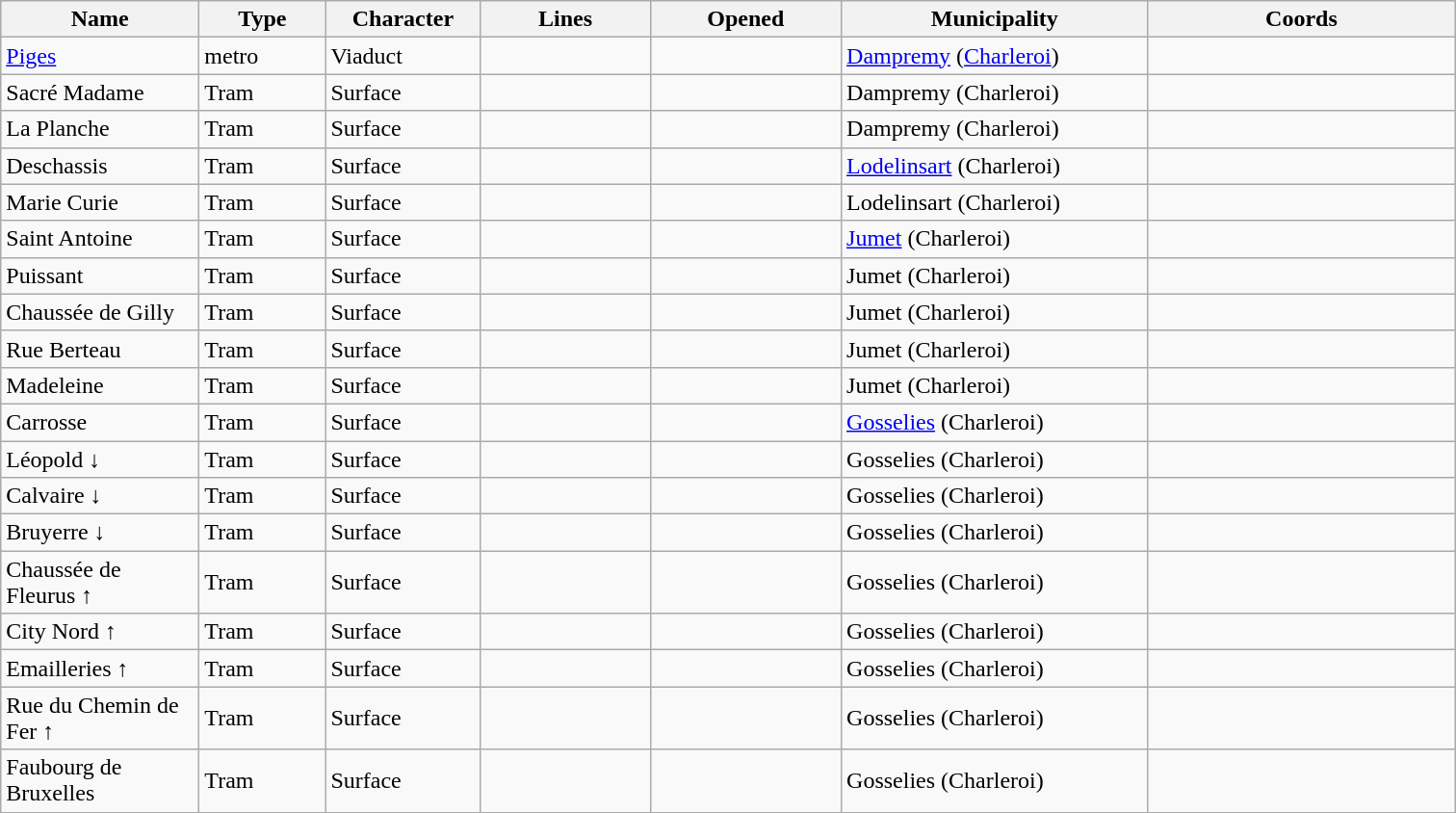<table class="wikitable sortable">
<tr>
<th scope="col" width="130px">Name</th>
<th scope="col" width="80px">Type</th>
<th scope="col" width="100px">Character</th>
<th scope="col" width="110px">Lines</th>
<th scope="col" width="125px">Opened</th>
<th scope="col" width="205px">Municipality</th>
<th scope="col" width="205px" class="unsortable">Coords</th>
</tr>
<tr>
<td><a href='#'>Piges</a></td>
<td>metro</td>
<td>Viaduct</td>
<td>  </td>
<td></td>
<td><a href='#'>Dampremy</a> (<a href='#'>Charleroi</a>)</td>
<td></td>
</tr>
<tr>
<td>Sacré Madame</td>
<td>Tram</td>
<td>Surface</td>
<td></td>
<td></td>
<td>Dampremy (Charleroi)</td>
<td></td>
</tr>
<tr>
<td>La Planche</td>
<td>Tram</td>
<td>Surface</td>
<td></td>
<td></td>
<td>Dampremy (Charleroi)</td>
<td></td>
</tr>
<tr>
<td>Deschassis</td>
<td>Tram</td>
<td>Surface</td>
<td></td>
<td></td>
<td><a href='#'>Lodelinsart</a> (Charleroi)</td>
<td></td>
</tr>
<tr>
<td>Marie Curie</td>
<td>Tram</td>
<td>Surface</td>
<td></td>
<td></td>
<td>Lodelinsart (Charleroi)</td>
<td></td>
</tr>
<tr>
<td>Saint Antoine</td>
<td>Tram</td>
<td>Surface</td>
<td></td>
<td></td>
<td><a href='#'>Jumet</a> (Charleroi)</td>
<td></td>
</tr>
<tr>
<td>Puissant</td>
<td>Tram</td>
<td>Surface</td>
<td></td>
<td></td>
<td>Jumet (Charleroi)</td>
<td></td>
</tr>
<tr>
<td>Chaussée de Gilly</td>
<td>Tram</td>
<td>Surface</td>
<td></td>
<td></td>
<td>Jumet (Charleroi)</td>
<td></td>
</tr>
<tr>
<td>Rue Berteau</td>
<td>Tram</td>
<td>Surface</td>
<td></td>
<td></td>
<td>Jumet (Charleroi)</td>
<td></td>
</tr>
<tr>
<td>Madeleine</td>
<td>Tram</td>
<td>Surface</td>
<td></td>
<td></td>
<td>Jumet (Charleroi)</td>
<td></td>
</tr>
<tr>
<td>Carrosse</td>
<td>Tram</td>
<td>Surface</td>
<td></td>
<td></td>
<td><a href='#'>Gosselies</a> (Charleroi)</td>
<td></td>
</tr>
<tr>
<td>Léopold ↓</td>
<td>Tram</td>
<td>Surface</td>
<td></td>
<td></td>
<td>Gosselies (Charleroi)</td>
<td></td>
</tr>
<tr>
<td>Calvaire ↓</td>
<td>Tram</td>
<td>Surface</td>
<td></td>
<td></td>
<td>Gosselies (Charleroi)</td>
<td></td>
</tr>
<tr>
<td>Bruyerre ↓</td>
<td>Tram</td>
<td>Surface</td>
<td></td>
<td></td>
<td>Gosselies (Charleroi)</td>
<td></td>
</tr>
<tr>
<td>Chaussée de Fleurus ↑</td>
<td>Tram</td>
<td>Surface</td>
<td></td>
<td></td>
<td>Gosselies (Charleroi)</td>
<td></td>
</tr>
<tr>
<td>City Nord ↑</td>
<td>Tram</td>
<td>Surface</td>
<td></td>
<td></td>
<td>Gosselies (Charleroi)</td>
<td></td>
</tr>
<tr>
<td>Emailleries ↑</td>
<td>Tram</td>
<td>Surface</td>
<td></td>
<td></td>
<td>Gosselies (Charleroi)</td>
<td></td>
</tr>
<tr>
<td>Rue du Chemin de Fer ↑</td>
<td>Tram</td>
<td>Surface</td>
<td></td>
<td></td>
<td>Gosselies (Charleroi)</td>
<td></td>
</tr>
<tr>
<td>Faubourg de Bruxelles</td>
<td>Tram</td>
<td>Surface</td>
<td></td>
<td></td>
<td>Gosselies (Charleroi)</td>
<td></td>
</tr>
</table>
